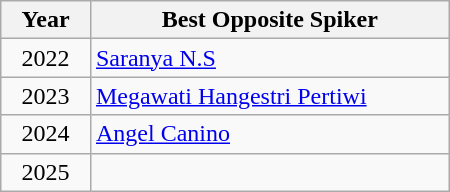<table class="wikitable" style="width:300px;">
<tr>
<th width=20%>Year</th>
<th width=80%>Best Opposite Spiker</th>
</tr>
<tr>
<td align=center>2022</td>
<td> <a href='#'>Saranya N.S</a></td>
</tr>
<tr>
<td align=center>2023</td>
<td> <a href='#'>Megawati Hangestri Pertiwi</a></td>
</tr>
<tr>
<td align=center>2024</td>
<td> <a href='#'>Angel Canino</a></td>
</tr>
<tr>
<td align=center>2025</td>
<td></td>
</tr>
</table>
